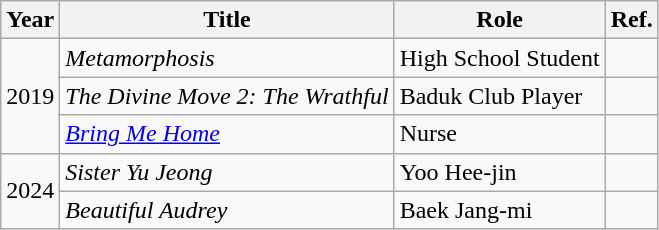<table class="wikitable">
<tr>
<th>Year</th>
<th>Title</th>
<th>Role</th>
<th>Ref.</th>
</tr>
<tr>
<td rowspan=3>2019</td>
<td><em>Metamorphosis</em></td>
<td>High School Student</td>
<td></td>
</tr>
<tr>
<td><em>The Divine Move 2: The Wrathful</em></td>
<td>Baduk Club Player</td>
<td></td>
</tr>
<tr>
<td><em><a href='#'>Bring Me Home</a></em></td>
<td>Nurse</td>
<td></td>
</tr>
<tr>
<td rowspan="2">2024</td>
<td><em>Sister Yu Jeong</em></td>
<td>Yoo Hee-jin</td>
<td></td>
</tr>
<tr>
<td><em>Beautiful Audrey</em></td>
<td>Baek Jang-mi</td>
<td></td>
</tr>
</table>
